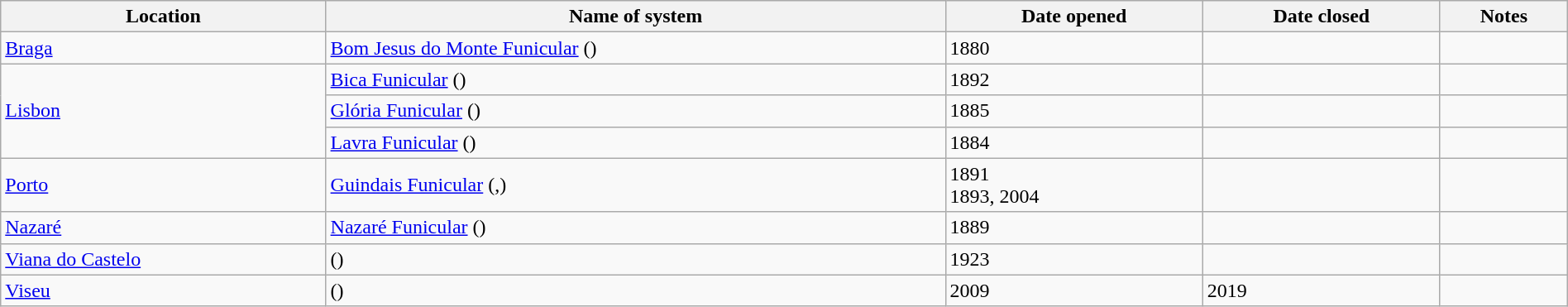<table class="wikitable" width=100%>
<tr>
<th>Location</th>
<th>Name of system</th>
<th>Date opened</th>
<th>Date closed</th>
<th>Notes</th>
</tr>
<tr>
<td><a href='#'>Braga</a></td>
<td><a href='#'>Bom Jesus do Monte Funicular</a> ()</td>
<td>1880</td>
<td></td>
<td></td>
</tr>
<tr>
<td rowspan="3"><a href='#'>Lisbon</a></td>
<td><a href='#'>Bica Funicular</a> ()</td>
<td>1892</td>
<td></td>
<td></td>
</tr>
<tr>
<td><a href='#'>Glória Funicular</a> ()</td>
<td>1885</td>
<td></td>
<td></td>
</tr>
<tr>
<td><a href='#'>Lavra Funicular</a> ()</td>
<td>1884</td>
<td></td>
<td></td>
</tr>
<tr>
<td><a href='#'>Porto</a></td>
<td><a href='#'>Guindais Funicular</a> (,)</td>
<td>1891<br>1893, 2004</td>
<td></td>
<td></td>
</tr>
<tr>
<td><a href='#'>Nazaré</a></td>
<td><a href='#'>Nazaré Funicular</a> ()</td>
<td>1889</td>
<td></td>
<td></td>
</tr>
<tr>
<td><a href='#'>Viana do Castelo</a></td>
<td> ()</td>
<td>1923</td>
<td></td>
<td></td>
</tr>
<tr>
<td><a href='#'>Viseu</a></td>
<td> ()</td>
<td>2009</td>
<td>2019</td>
<td></td>
</tr>
</table>
